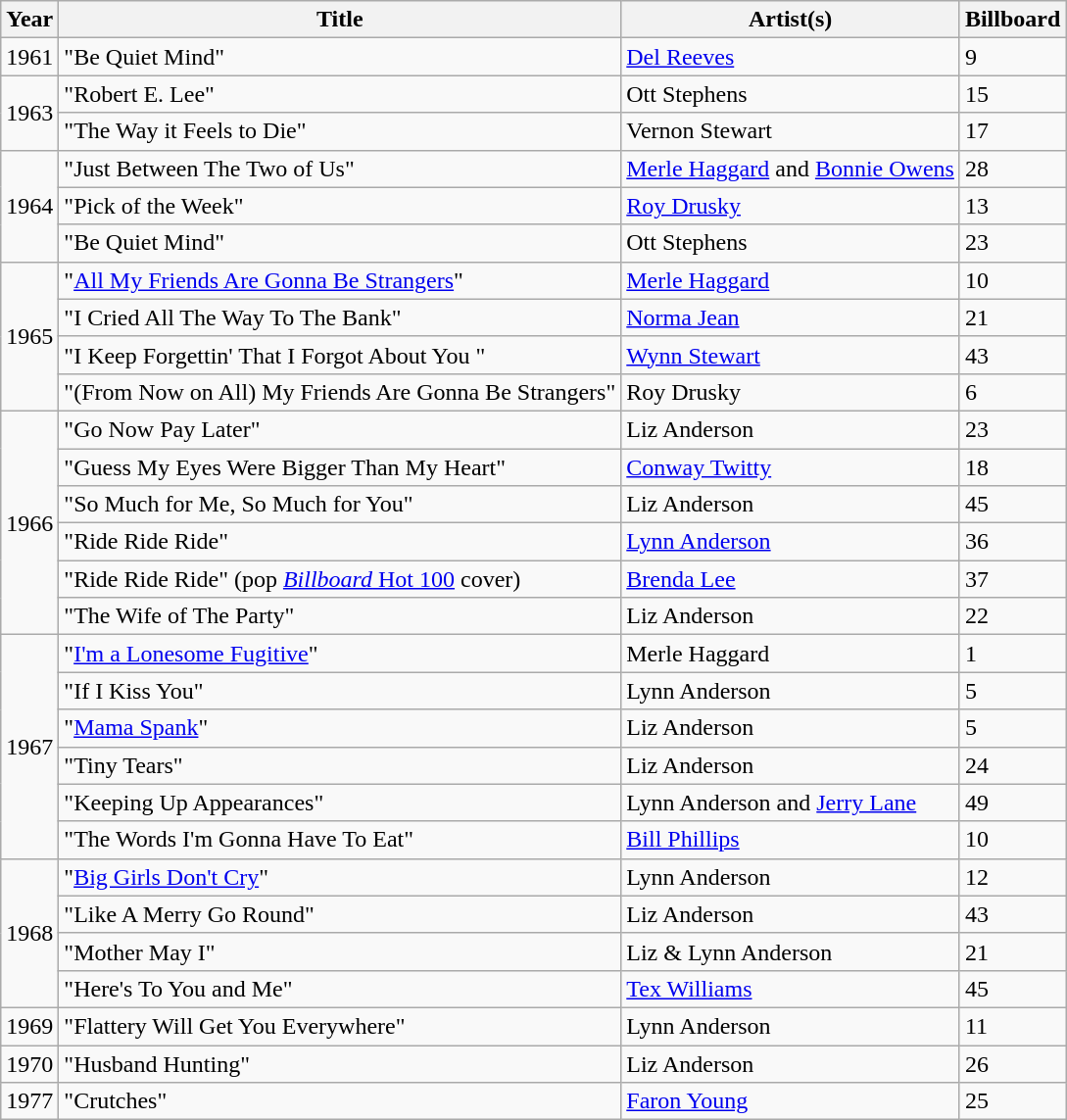<table class="wikitable">
<tr>
<th>Year</th>
<th>Title</th>
<th>Artist(s)</th>
<th>Billboard</th>
</tr>
<tr>
<td>1961</td>
<td>"Be Quiet Mind"</td>
<td><a href='#'>Del Reeves</a></td>
<td>9</td>
</tr>
<tr>
<td rowspan=2>1963</td>
<td>"Robert E. Lee"</td>
<td>Ott Stephens</td>
<td>15</td>
</tr>
<tr>
<td>"The Way it Feels to Die"</td>
<td>Vernon Stewart</td>
<td>17</td>
</tr>
<tr>
<td rowspan=3>1964</td>
<td>"Just Between The Two of Us"</td>
<td><a href='#'>Merle Haggard</a> and <a href='#'>Bonnie Owens</a></td>
<td>28</td>
</tr>
<tr>
<td>"Pick of the Week"</td>
<td><a href='#'>Roy Drusky</a></td>
<td>13</td>
</tr>
<tr>
<td>"Be Quiet Mind"</td>
<td>Ott Stephens</td>
<td>23</td>
</tr>
<tr>
<td rowspan=4>1965</td>
<td>"<a href='#'>All My Friends Are Gonna Be Strangers</a>"</td>
<td><a href='#'>Merle Haggard</a></td>
<td>10</td>
</tr>
<tr>
<td>"I Cried All The Way To The Bank"</td>
<td><a href='#'>Norma Jean</a></td>
<td>21</td>
</tr>
<tr>
<td>"I Keep Forgettin' That I Forgot About You "</td>
<td><a href='#'>Wynn Stewart</a></td>
<td>43</td>
</tr>
<tr>
<td>"(From Now on All) My Friends Are Gonna Be Strangers"</td>
<td>Roy Drusky</td>
<td>6</td>
</tr>
<tr>
<td rowspan=6>1966</td>
<td>"Go Now Pay Later"</td>
<td>Liz Anderson</td>
<td>23</td>
</tr>
<tr>
<td>"Guess My Eyes Were Bigger Than My Heart"</td>
<td><a href='#'>Conway Twitty</a></td>
<td>18</td>
</tr>
<tr>
<td>"So Much for Me, So Much for You"</td>
<td>Liz Anderson</td>
<td>45</td>
</tr>
<tr>
<td>"Ride Ride Ride"</td>
<td><a href='#'>Lynn Anderson</a></td>
<td>36</td>
</tr>
<tr>
<td>"Ride Ride Ride" (pop <a href='#'><em>Billboard</em> Hot 100</a> cover)</td>
<td><a href='#'>Brenda Lee</a></td>
<td>37</td>
</tr>
<tr>
<td>"The Wife of The Party"</td>
<td>Liz Anderson</td>
<td>22</td>
</tr>
<tr>
<td rowspan=6>1967</td>
<td>"<a href='#'>I'm a Lonesome Fugitive</a>"</td>
<td>Merle Haggard</td>
<td>1</td>
</tr>
<tr>
<td>"If I Kiss You"</td>
<td>Lynn Anderson</td>
<td>5</td>
</tr>
<tr>
<td>"<a href='#'>Mama Spank</a>"</td>
<td>Liz Anderson</td>
<td>5</td>
</tr>
<tr>
<td>"Tiny Tears"</td>
<td>Liz Anderson</td>
<td>24</td>
</tr>
<tr>
<td>"Keeping Up Appearances"</td>
<td>Lynn Anderson and <a href='#'>Jerry Lane</a></td>
<td>49</td>
</tr>
<tr>
<td>"The Words I'm Gonna Have To Eat"</td>
<td><a href='#'>Bill Phillips</a></td>
<td>10</td>
</tr>
<tr>
<td rowspan=4>1968</td>
<td>"<a href='#'>Big Girls Don't Cry</a>"</td>
<td>Lynn Anderson</td>
<td>12</td>
</tr>
<tr>
<td>"Like A Merry Go Round"</td>
<td>Liz Anderson</td>
<td>43</td>
</tr>
<tr>
<td>"Mother May I"</td>
<td>Liz & Lynn Anderson</td>
<td>21</td>
</tr>
<tr>
<td>"Here's To You and Me"</td>
<td><a href='#'>Tex Williams</a></td>
<td>45</td>
</tr>
<tr>
<td rowspan=1>1969</td>
<td>"Flattery Will Get You Everywhere"</td>
<td>Lynn Anderson</td>
<td>11</td>
</tr>
<tr>
<td>1970</td>
<td>"Husband Hunting"</td>
<td>Liz Anderson</td>
<td>26</td>
</tr>
<tr>
<td>1977</td>
<td>"Crutches"</td>
<td><a href='#'>Faron Young</a></td>
<td>25</td>
</tr>
</table>
